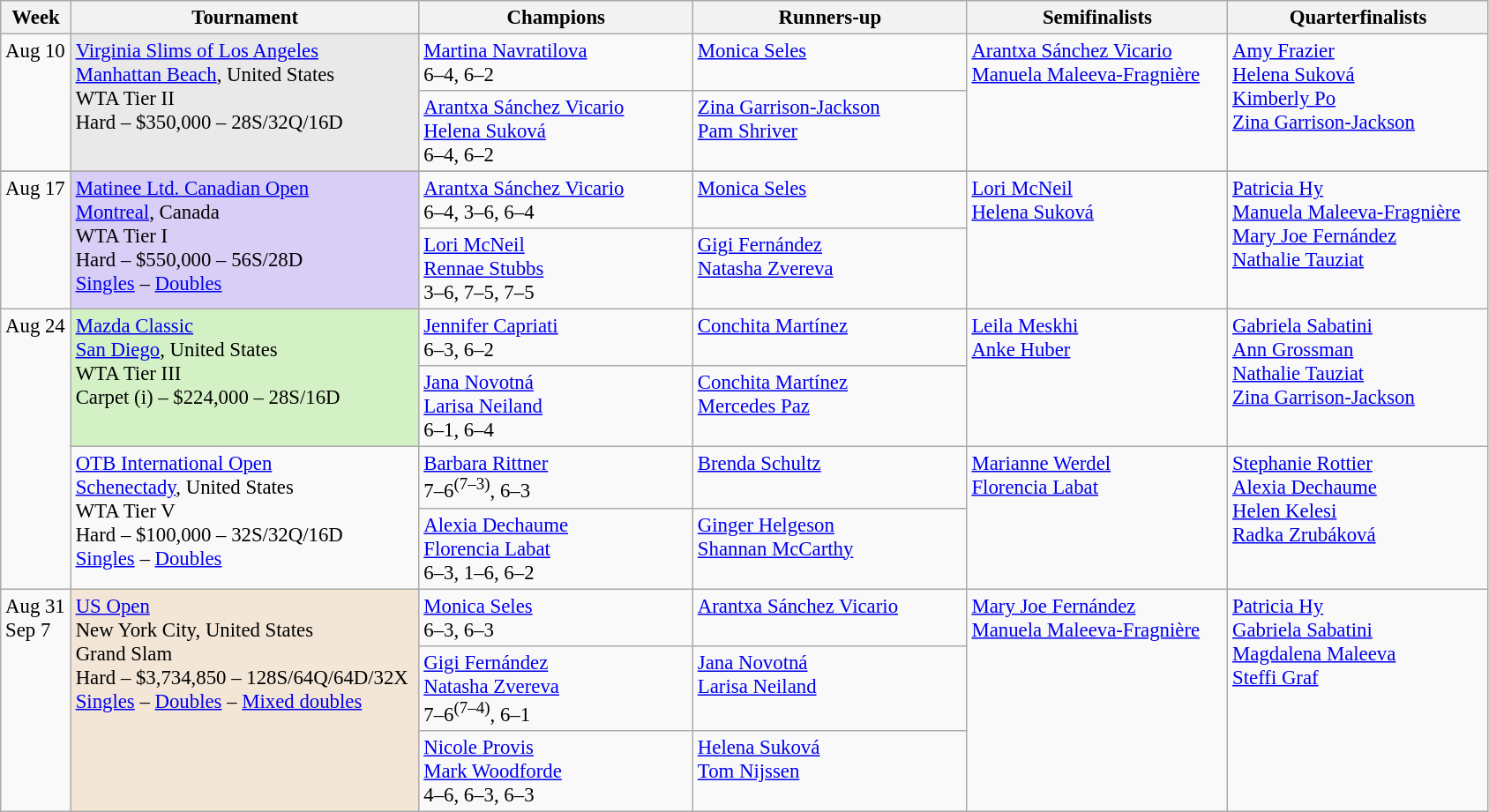<table class=wikitable style=font-size:95%>
<tr>
<th style="width:46px;">Week</th>
<th style="width:256px;">Tournament</th>
<th style="width:200px;">Champions</th>
<th style="width:200px;">Runners-up</th>
<th style="width:190px;">Semifinalists</th>
<th style="width:190px;">Quarterfinalists</th>
</tr>
<tr valign=top>
<td rowspan=2>Aug 10</td>
<td rowspan="2" style="background:#e9e9e9;"><a href='#'>Virginia Slims of Los Angeles</a><br><a href='#'>Manhattan Beach</a>, United States<br>WTA Tier II<br>Hard – $350,000 – 28S/32Q/16D</td>
<td> <a href='#'>Martina Navratilova</a><br>6–4, 6–2</td>
<td> <a href='#'>Monica Seles</a></td>
<td rowspan=2> <a href='#'>Arantxa Sánchez Vicario</a> <br>  <a href='#'>Manuela Maleeva-Fragnière</a></td>
<td rowspan=2> <a href='#'>Amy Frazier</a> <br>  <a href='#'>Helena Suková</a> <br>  <a href='#'>Kimberly Po</a> <br>  <a href='#'>Zina Garrison-Jackson</a></td>
</tr>
<tr valign=top>
<td> <a href='#'>Arantxa Sánchez Vicario</a><br> <a href='#'>Helena Suková</a><br>6–4, 6–2</td>
<td> <a href='#'>Zina Garrison-Jackson</a><br> <a href='#'>Pam Shriver</a></td>
</tr>
<tr valign=top>
</tr>
<tr valign=top>
<td rowspan=2>Aug 17</td>
<td rowspan=2 style="background:#d8cef6;"><a href='#'>Matinee Ltd. Canadian Open</a><br><a href='#'>Montreal</a>, Canada<br>WTA Tier I<br>Hard – $550,000 – 56S/28D<br><a href='#'>Singles</a> – <a href='#'>Doubles</a></td>
<td> <a href='#'>Arantxa Sánchez Vicario</a><br>6–4, 3–6, 6–4</td>
<td> <a href='#'>Monica Seles</a></td>
<td rowspan=2> <a href='#'>Lori McNeil</a> <br>  <a href='#'>Helena Suková</a></td>
<td rowspan=2> <a href='#'>Patricia Hy</a> <br>  <a href='#'>Manuela Maleeva-Fragnière</a> <br>  <a href='#'>Mary Joe Fernández</a> <br>  <a href='#'>Nathalie Tauziat</a></td>
</tr>
<tr valign=top>
<td> <a href='#'>Lori McNeil</a><br> <a href='#'>Rennae Stubbs</a><br>3–6, 7–5, 7–5</td>
<td> <a href='#'>Gigi Fernández</a><br> <a href='#'>Natasha Zvereva</a></td>
</tr>
<tr valign=top>
<td rowspan=4>Aug 24</td>
<td rowspan="2" style="background:#d4f1c5;"><a href='#'>Mazda Classic</a><br><a href='#'>San Diego</a>, United States<br>WTA Tier III<br>Carpet (i) – $224,000 – 28S/16D</td>
<td> <a href='#'>Jennifer Capriati</a><br>6–3, 6–2</td>
<td> <a href='#'>Conchita Martínez</a></td>
<td rowspan=2> <a href='#'>Leila Meskhi</a> <br>  <a href='#'>Anke Huber</a></td>
<td rowspan=2> <a href='#'>Gabriela Sabatini</a> <br>  <a href='#'>Ann Grossman</a> <br>  <a href='#'>Nathalie Tauziat</a> <br>  <a href='#'>Zina Garrison-Jackson</a></td>
</tr>
<tr valign=top>
<td> <a href='#'>Jana Novotná</a> <br>  <a href='#'>Larisa Neiland</a><br>6–1, 6–4</td>
<td> <a href='#'>Conchita Martínez</a> <br>  <a href='#'>Mercedes Paz</a></td>
</tr>
<tr valign=top>
<td rowspan="2"><a href='#'>OTB International Open</a><br><a href='#'>Schenectady</a>, United States<br>WTA Tier V<br>Hard – $100,000 – 32S/32Q/16D<br><a href='#'>Singles</a> – <a href='#'>Doubles</a></td>
<td> <a href='#'>Barbara Rittner</a><br>7–6<sup>(7–3)</sup>, 6–3</td>
<td> <a href='#'>Brenda Schultz</a></td>
<td rowspan=2> <a href='#'>Marianne Werdel</a> <br>  <a href='#'>Florencia Labat</a></td>
<td rowspan=2> <a href='#'>Stephanie Rottier</a> <br>  <a href='#'>Alexia Dechaume</a> <br>  <a href='#'>Helen Kelesi</a> <br>  <a href='#'>Radka Zrubáková</a></td>
</tr>
<tr valign=top>
<td> <a href='#'>Alexia Dechaume</a> <br>  <a href='#'>Florencia Labat</a><br>6–3, 1–6, 6–2</td>
<td> <a href='#'>Ginger Helgeson</a> <br>  <a href='#'>Shannan McCarthy</a></td>
</tr>
<tr valign=top>
<td rowspan=3>Aug 31<br>Sep 7</td>
<td rowspan=3 style="background:#F3E6D7;"><a href='#'>US Open</a><br>New York City, United States<br>Grand Slam<br>Hard – $3,734,850 – 128S/64Q/64D/32X<br><a href='#'>Singles</a> – <a href='#'>Doubles</a> – <a href='#'>Mixed doubles</a></td>
<td> <a href='#'>Monica Seles</a><br>6–3, 6–3</td>
<td> <a href='#'>Arantxa Sánchez Vicario</a></td>
<td rowspan=3> <a href='#'>Mary Joe Fernández</a> <br>  <a href='#'>Manuela Maleeva-Fragnière</a></td>
<td rowspan=3> <a href='#'>Patricia Hy</a> <br>  <a href='#'>Gabriela Sabatini</a> <br>  <a href='#'>Magdalena Maleeva</a> <br>  <a href='#'>Steffi Graf</a></td>
</tr>
<tr valign=top>
<td> <a href='#'>Gigi Fernández</a> <br>  <a href='#'>Natasha Zvereva</a><br>7–6<sup>(7–4)</sup>, 6–1</td>
<td> <a href='#'>Jana Novotná</a> <br>  <a href='#'>Larisa Neiland</a></td>
</tr>
<tr valign=top>
<td> <a href='#'>Nicole Provis</a> <br>  <a href='#'>Mark Woodforde</a><br>4–6, 6–3, 6–3</td>
<td> <a href='#'>Helena Suková</a> <br>  <a href='#'>Tom Nijssen</a></td>
</tr>
</table>
